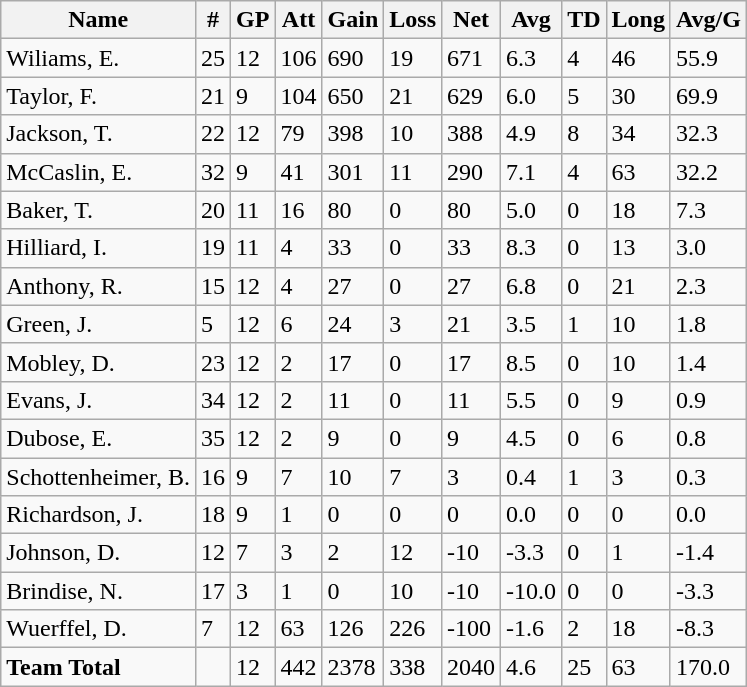<table class="wikitable" style="white-space:nowrap;">
<tr>
<th>Name</th>
<th>#</th>
<th>GP</th>
<th>Att</th>
<th>Gain</th>
<th>Loss</th>
<th>Net</th>
<th>Avg</th>
<th>TD</th>
<th>Long</th>
<th>Avg/G</th>
</tr>
<tr>
<td>Wiliams, E.</td>
<td>25</td>
<td>12</td>
<td>106</td>
<td>690</td>
<td>19</td>
<td>671</td>
<td>6.3</td>
<td>4</td>
<td>46</td>
<td>55.9</td>
</tr>
<tr>
<td>Taylor, F.</td>
<td>21</td>
<td>9</td>
<td>104</td>
<td>650</td>
<td>21</td>
<td>629</td>
<td>6.0</td>
<td>5</td>
<td>30</td>
<td>69.9</td>
</tr>
<tr>
<td>Jackson, T.</td>
<td>22</td>
<td>12</td>
<td>79</td>
<td>398</td>
<td>10</td>
<td>388</td>
<td>4.9</td>
<td>8</td>
<td>34</td>
<td>32.3</td>
</tr>
<tr>
<td>McCaslin, E.</td>
<td>32</td>
<td>9</td>
<td>41</td>
<td>301</td>
<td>11</td>
<td>290</td>
<td>7.1</td>
<td>4</td>
<td>63</td>
<td>32.2</td>
</tr>
<tr>
<td>Baker, T.</td>
<td>20</td>
<td>11</td>
<td>16</td>
<td>80</td>
<td>0</td>
<td>80</td>
<td>5.0</td>
<td>0</td>
<td>18</td>
<td>7.3</td>
</tr>
<tr>
<td>Hilliard, I.</td>
<td>19</td>
<td>11</td>
<td>4</td>
<td>33</td>
<td>0</td>
<td>33</td>
<td>8.3</td>
<td>0</td>
<td>13</td>
<td>3.0</td>
</tr>
<tr>
<td>Anthony, R.</td>
<td>15</td>
<td>12</td>
<td>4</td>
<td>27</td>
<td>0</td>
<td>27</td>
<td>6.8</td>
<td>0</td>
<td>21</td>
<td>2.3</td>
</tr>
<tr>
<td>Green, J.</td>
<td>5</td>
<td>12</td>
<td>6</td>
<td>24</td>
<td>3</td>
<td>21</td>
<td>3.5</td>
<td>1</td>
<td>10</td>
<td>1.8</td>
</tr>
<tr>
<td>Mobley, D.</td>
<td>23</td>
<td>12</td>
<td>2</td>
<td>17</td>
<td>0</td>
<td>17</td>
<td>8.5</td>
<td>0</td>
<td>10</td>
<td>1.4</td>
</tr>
<tr>
<td>Evans, J.</td>
<td>34</td>
<td>12</td>
<td>2</td>
<td>11</td>
<td>0</td>
<td>11</td>
<td>5.5</td>
<td>0</td>
<td>9</td>
<td>0.9</td>
</tr>
<tr>
<td>Dubose, E.</td>
<td>35</td>
<td>12</td>
<td>2</td>
<td>9</td>
<td>0</td>
<td>9</td>
<td>4.5</td>
<td>0</td>
<td>6</td>
<td>0.8</td>
</tr>
<tr>
<td>Schottenheimer, B.</td>
<td>16</td>
<td>9</td>
<td>7</td>
<td>10</td>
<td>7</td>
<td>3</td>
<td>0.4</td>
<td>1</td>
<td>3</td>
<td>0.3</td>
</tr>
<tr>
<td>Richardson, J.</td>
<td>18</td>
<td>9</td>
<td>1</td>
<td>0</td>
<td>0</td>
<td>0</td>
<td>0.0</td>
<td>0</td>
<td>0</td>
<td>0.0</td>
</tr>
<tr>
<td>Johnson, D.</td>
<td>12</td>
<td>7</td>
<td>3</td>
<td>2</td>
<td>12</td>
<td>-10</td>
<td>-3.3</td>
<td>0</td>
<td>1</td>
<td>-1.4</td>
</tr>
<tr>
<td>Brindise, N.</td>
<td>17</td>
<td>3</td>
<td>1</td>
<td>0</td>
<td>10</td>
<td>-10</td>
<td>-10.0</td>
<td>0</td>
<td>0</td>
<td>-3.3</td>
</tr>
<tr>
<td>Wuerffel, D.</td>
<td>7</td>
<td>12</td>
<td>63</td>
<td>126</td>
<td>226</td>
<td>-100</td>
<td>-1.6</td>
<td>2</td>
<td>18</td>
<td>-8.3</td>
</tr>
<tr>
<td><strong>Team Total</strong></td>
<td></td>
<td>12</td>
<td>442</td>
<td>2378</td>
<td>338</td>
<td>2040</td>
<td>4.6</td>
<td>25</td>
<td>63</td>
<td>170.0</td>
</tr>
</table>
